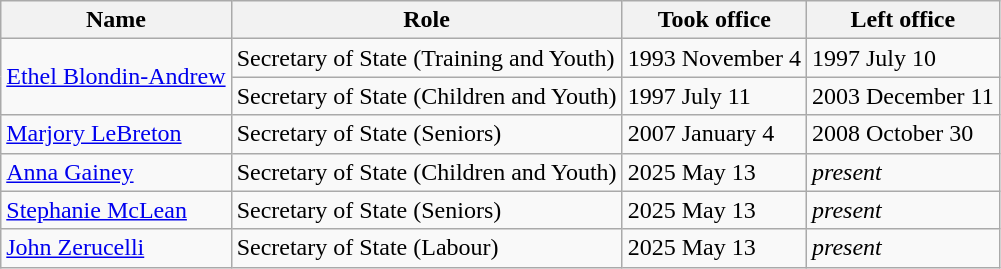<table class="wikitable">
<tr>
<th><strong>Name</strong></th>
<th>Role</th>
<th><strong>Took office</strong></th>
<th><strong>Left office</strong></th>
</tr>
<tr>
<td rowspan="2"><a href='#'>Ethel Blondin-Andrew</a></td>
<td>Secretary of State (Training and Youth)</td>
<td>1993 November 4</td>
<td>1997 July 10</td>
</tr>
<tr>
<td>Secretary of State (Children and Youth)</td>
<td>1997 July 11</td>
<td>2003 December 11</td>
</tr>
<tr>
<td><a href='#'>Marjory LeBreton</a></td>
<td>Secretary of State (Seniors)</td>
<td>2007 January 4</td>
<td>2008 October 30</td>
</tr>
<tr>
<td><a href='#'>Anna Gainey</a></td>
<td>Secretary of State (Children and Youth)</td>
<td>2025 May 13</td>
<td><em>present</em></td>
</tr>
<tr>
<td><a href='#'>Stephanie McLean</a></td>
<td>Secretary of State (Seniors)</td>
<td>2025 May 13</td>
<td><em>present</em></td>
</tr>
<tr>
<td><a href='#'>John Zerucelli</a></td>
<td>Secretary of State (Labour)</td>
<td>2025 May 13</td>
<td><em>present</em></td>
</tr>
</table>
